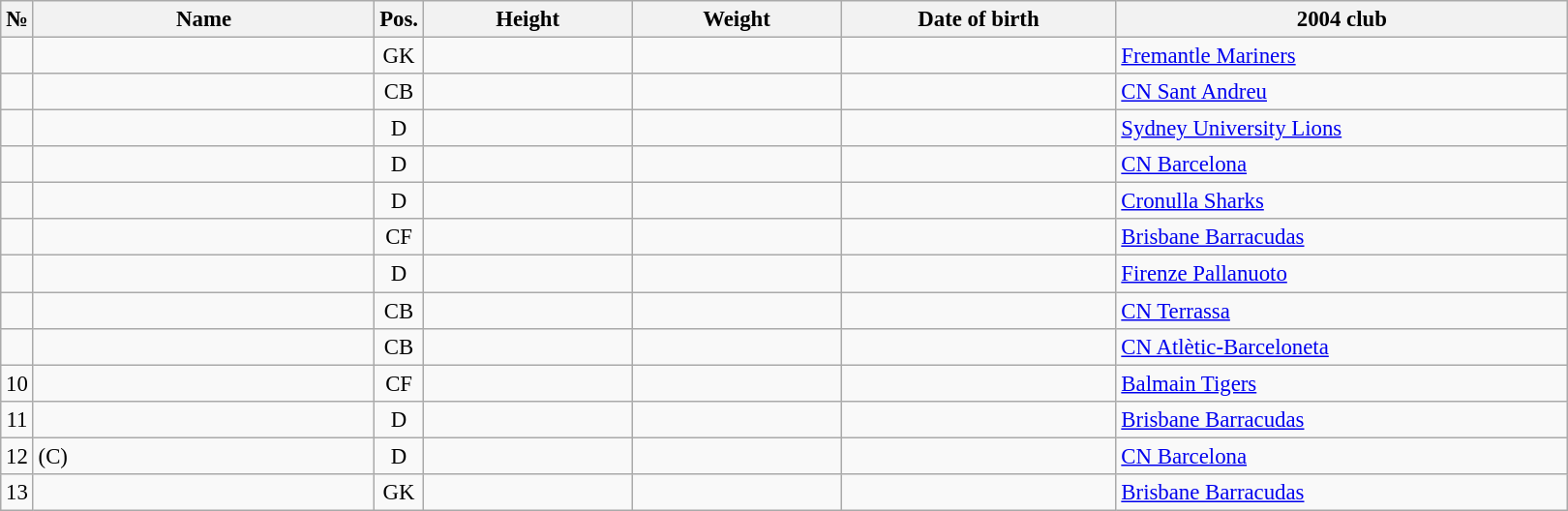<table class="wikitable sortable" style="font-size:95%; text-align:center;">
<tr>
<th>№</th>
<th style="width:15em">Name</th>
<th>Pos.</th>
<th style="width:9em">Height</th>
<th style="width:9em">Weight</th>
<th style="width:12em">Date of birth</th>
<th style="width:20em">2004 club</th>
</tr>
<tr>
<td></td>
<td style="text-align:left;"></td>
<td>GK</td>
<td></td>
<td></td>
<td style="text-align:right;"></td>
<td style="text-align:left;"> <a href='#'>Fremantle Mariners</a></td>
</tr>
<tr>
<td></td>
<td style="text-align:left;"></td>
<td>CB</td>
<td></td>
<td></td>
<td style="text-align:right;"></td>
<td style="text-align:left;"> <a href='#'>CN Sant Andreu</a></td>
</tr>
<tr>
<td></td>
<td style="text-align:left;"></td>
<td>D</td>
<td></td>
<td></td>
<td style="text-align:right;"></td>
<td style="text-align:left;"> <a href='#'>Sydney University Lions</a></td>
</tr>
<tr>
<td></td>
<td style="text-align:left;"></td>
<td>D</td>
<td></td>
<td></td>
<td style="text-align:right;"></td>
<td style="text-align:left;"> <a href='#'>CN Barcelona</a></td>
</tr>
<tr>
<td></td>
<td style="text-align:left;"></td>
<td>D</td>
<td></td>
<td></td>
<td style="text-align:right;"></td>
<td style="text-align:left;"> <a href='#'>Cronulla Sharks</a></td>
</tr>
<tr>
<td></td>
<td style="text-align:left;"></td>
<td>CF</td>
<td></td>
<td></td>
<td style="text-align:right;"></td>
<td style="text-align:left;"> <a href='#'>Brisbane Barracudas</a></td>
</tr>
<tr>
<td></td>
<td style="text-align:left;"></td>
<td>D</td>
<td></td>
<td></td>
<td style="text-align:right;"></td>
<td style="text-align:left;"> <a href='#'>Firenze Pallanuoto</a></td>
</tr>
<tr>
<td></td>
<td style="text-align:left;"></td>
<td>CB</td>
<td></td>
<td></td>
<td style="text-align:right;"></td>
<td style="text-align:left;"> <a href='#'>CN Terrassa</a></td>
</tr>
<tr>
<td></td>
<td style="text-align:left;"></td>
<td>CB</td>
<td></td>
<td></td>
<td style="text-align:right;"></td>
<td style="text-align:left;"> <a href='#'>CN Atlètic-Barceloneta</a></td>
</tr>
<tr>
<td>10</td>
<td style="text-align:left;"></td>
<td>CF</td>
<td></td>
<td></td>
<td style="text-align:right;"></td>
<td style="text-align:left;"> <a href='#'>Balmain Tigers</a></td>
</tr>
<tr>
<td>11</td>
<td style="text-align:left;"></td>
<td>D</td>
<td></td>
<td></td>
<td style="text-align:right;"></td>
<td style="text-align:left;"> <a href='#'>Brisbane Barracudas</a></td>
</tr>
<tr>
<td>12</td>
<td style="text-align:left;"> (C)</td>
<td>D</td>
<td></td>
<td></td>
<td style="text-align:right;"></td>
<td style="text-align:left;"> <a href='#'>CN Barcelona</a></td>
</tr>
<tr>
<td>13</td>
<td style="text-align:left;"></td>
<td>GK</td>
<td></td>
<td></td>
<td style="text-align:right;"></td>
<td style="text-align:left;"> <a href='#'>Brisbane Barracudas</a></td>
</tr>
</table>
